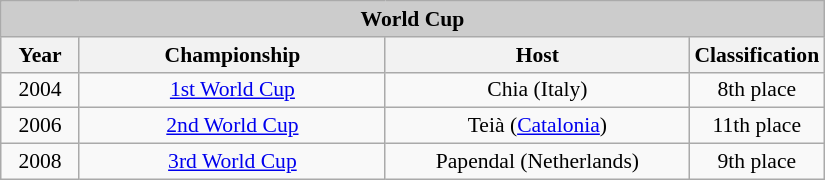<table class="wikitable" style=font-size:90% width=550>
<tr align=center style="background:#cccccc;">
<td colspan=4><strong>World Cup</strong></td>
</tr>
<tr align=center style="background:#eeeeee;">
<th width=10%>Year</th>
<th width=40%>Championship</th>
<th width=40%>Host</th>
<th width=10%>Classification</th>
</tr>
<tr align=center>
<td>2004</td>
<td><a href='#'>1st World Cup</a></td>
<td>Chia (Italy)</td>
<td>8th place</td>
</tr>
<tr align=center>
<td>2006</td>
<td><a href='#'>2nd World Cup</a></td>
<td>Teià (<a href='#'>Catalonia</a>)</td>
<td>11th place</td>
</tr>
<tr align=center>
<td>2008</td>
<td><a href='#'>3rd World Cup</a></td>
<td>Papendal (Netherlands)</td>
<td>9th place</td>
</tr>
</table>
